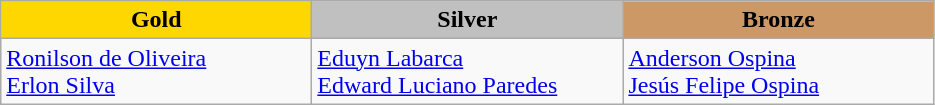<table class="wikitable" style="text-align:left">
<tr align="center">
<td width=200 bgcolor=gold><strong>Gold</strong></td>
<td width=200 bgcolor=silver><strong>Silver</strong></td>
<td width=200 bgcolor=CC9966><strong>Bronze</strong></td>
</tr>
<tr>
<td><a href='#'>Ronilson de Oliveira</a><br><a href='#'>Erlon Silva</a><br><em></em></td>
<td><a href='#'>Eduyn Labarca</a><br><a href='#'>Edward Luciano Paredes</a><br><em></em></td>
<td><a href='#'>Anderson Ospina</a><br><a href='#'>Jesús Felipe Ospina</a><br><em></em></td>
</tr>
</table>
